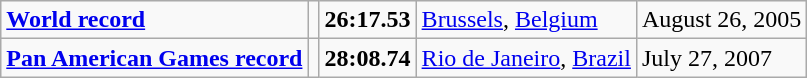<table class="wikitable">
<tr>
<td><strong><a href='#'>World record</a></strong></td>
<td></td>
<td><strong>26:17.53</strong></td>
<td><a href='#'>Brussels</a>, <a href='#'>Belgium</a></td>
<td>August 26, 2005</td>
</tr>
<tr>
<td><strong><a href='#'>Pan American Games record</a></strong></td>
<td></td>
<td><strong>28:08.74</strong></td>
<td><a href='#'>Rio de Janeiro</a>, <a href='#'>Brazil</a></td>
<td>July 27, 2007</td>
</tr>
</table>
